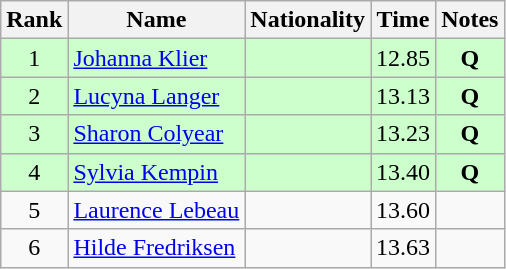<table class="wikitable sortable" style="text-align:center">
<tr>
<th>Rank</th>
<th>Name</th>
<th>Nationality</th>
<th>Time</th>
<th>Notes</th>
</tr>
<tr bgcolor=ccffcc>
<td>1</td>
<td align=left><a href='#'>Johanna Klier</a></td>
<td align=left></td>
<td>12.85</td>
<td><strong>Q</strong></td>
</tr>
<tr bgcolor=ccffcc>
<td>2</td>
<td align=left><a href='#'>Lucyna Langer</a></td>
<td align=left></td>
<td>13.13</td>
<td><strong>Q</strong></td>
</tr>
<tr bgcolor=ccffcc>
<td>3</td>
<td align=left><a href='#'>Sharon Colyear</a></td>
<td align=left></td>
<td>13.23</td>
<td><strong>Q</strong></td>
</tr>
<tr bgcolor=ccffcc>
<td>4</td>
<td align=left><a href='#'>Sylvia Kempin</a></td>
<td align=left></td>
<td>13.40</td>
<td><strong>Q</strong></td>
</tr>
<tr>
<td>5</td>
<td align=left><a href='#'>Laurence Lebeau</a></td>
<td align=left></td>
<td>13.60</td>
<td></td>
</tr>
<tr>
<td>6</td>
<td align=left><a href='#'>Hilde Fredriksen</a></td>
<td align=left></td>
<td>13.63</td>
<td></td>
</tr>
</table>
